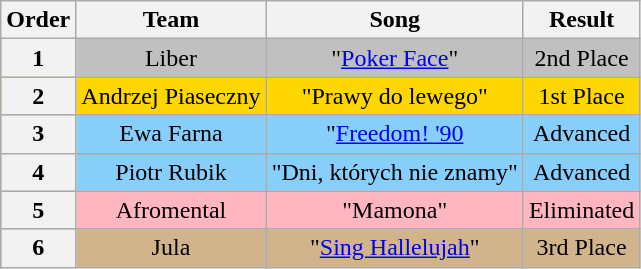<table class="wikitable plainrowheaders sortable" style="text-align: center; width: auto;">
<tr>
<th scope="col">Order</th>
<th scope="col">Team</th>
<th scope="col">Song</th>
<th scope="col">Result</th>
</tr>
<tr style="background:silver">
<th scope="row">1</th>
<td>Liber</td>
<td>"<a href='#'>Poker Face</a>"</td>
<td>2nd Place</td>
</tr>
<tr style="background:gold">
<th scope="row">2</th>
<td>Andrzej Piaseczny</td>
<td>"Prawy do lewego"</td>
<td>1st Place</td>
</tr>
<tr style="background:lightskyblue">
<th scope="row">3</th>
<td>Ewa Farna</td>
<td>"<a href='#'>Freedom! '90</a></td>
<td>Advanced</td>
</tr>
<tr style="background: lightskyblue">
<th scope="row">4</th>
<td>Piotr Rubik</td>
<td>"Dni, których nie znamy"</td>
<td>Advanced</td>
</tr>
<tr style="background:lightpink">
<th scope="row">5</th>
<td>Afromental</td>
<td>"Mamona"</td>
<td>Eliminated</td>
</tr>
<tr style="background:tan">
<th scope="row">6</th>
<td>Jula</td>
<td>"<a href='#'>Sing Hallelujah</a>"</td>
<td>3rd Place</td>
</tr>
</table>
